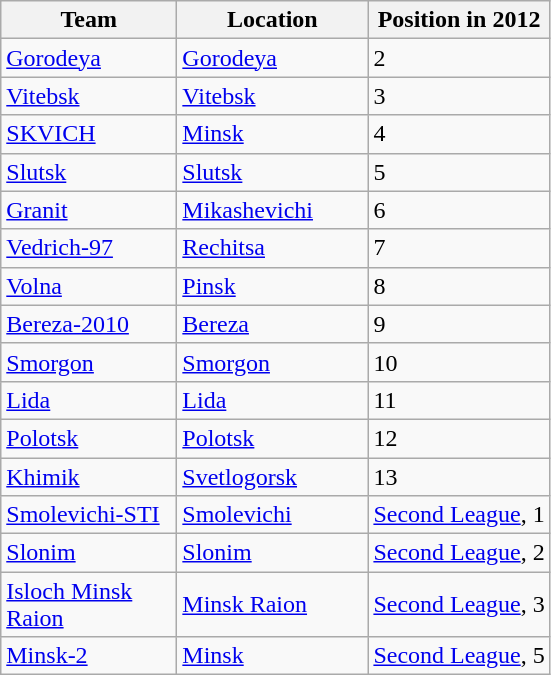<table class="wikitable sortable" style="text-align:left">
<tr>
<th width=110>Team</th>
<th width=120>Location</th>
<th data-sort-type="number">Position in 2012</th>
</tr>
<tr>
<td><a href='#'>Gorodeya</a></td>
<td><a href='#'>Gorodeya</a></td>
<td>2</td>
</tr>
<tr>
<td><a href='#'>Vitebsk</a></td>
<td><a href='#'>Vitebsk</a></td>
<td>3</td>
</tr>
<tr>
<td><a href='#'>SKVICH</a></td>
<td><a href='#'>Minsk</a></td>
<td>4</td>
</tr>
<tr>
<td><a href='#'>Slutsk</a></td>
<td><a href='#'>Slutsk</a></td>
<td>5</td>
</tr>
<tr>
<td><a href='#'>Granit</a></td>
<td><a href='#'>Mikashevichi</a></td>
<td>6</td>
</tr>
<tr>
<td><a href='#'>Vedrich-97</a></td>
<td><a href='#'>Rechitsa</a></td>
<td>7</td>
</tr>
<tr>
<td><a href='#'>Volna</a></td>
<td><a href='#'>Pinsk</a></td>
<td>8</td>
</tr>
<tr>
<td><a href='#'>Bereza-2010</a></td>
<td><a href='#'>Bereza</a></td>
<td>9</td>
</tr>
<tr>
<td><a href='#'>Smorgon</a></td>
<td><a href='#'>Smorgon</a></td>
<td>10</td>
</tr>
<tr>
<td><a href='#'>Lida</a></td>
<td><a href='#'>Lida</a></td>
<td>11</td>
</tr>
<tr>
<td><a href='#'>Polotsk</a></td>
<td><a href='#'>Polotsk</a></td>
<td>12</td>
</tr>
<tr>
<td><a href='#'>Khimik</a></td>
<td><a href='#'>Svetlogorsk</a></td>
<td>13</td>
</tr>
<tr>
<td><a href='#'>Smolevichi-STI</a></td>
<td><a href='#'>Smolevichi</a></td>
<td><a href='#'>Second League</a>, 1</td>
</tr>
<tr>
<td><a href='#'>Slonim</a></td>
<td><a href='#'>Slonim</a></td>
<td><a href='#'>Second League</a>, 2</td>
</tr>
<tr>
<td><a href='#'>Isloch Minsk Raion</a></td>
<td><a href='#'>Minsk Raion</a></td>
<td><a href='#'>Second League</a>, 3</td>
</tr>
<tr>
<td><a href='#'>Minsk-2</a></td>
<td><a href='#'>Minsk</a></td>
<td><a href='#'>Second League</a>, 5</td>
</tr>
</table>
